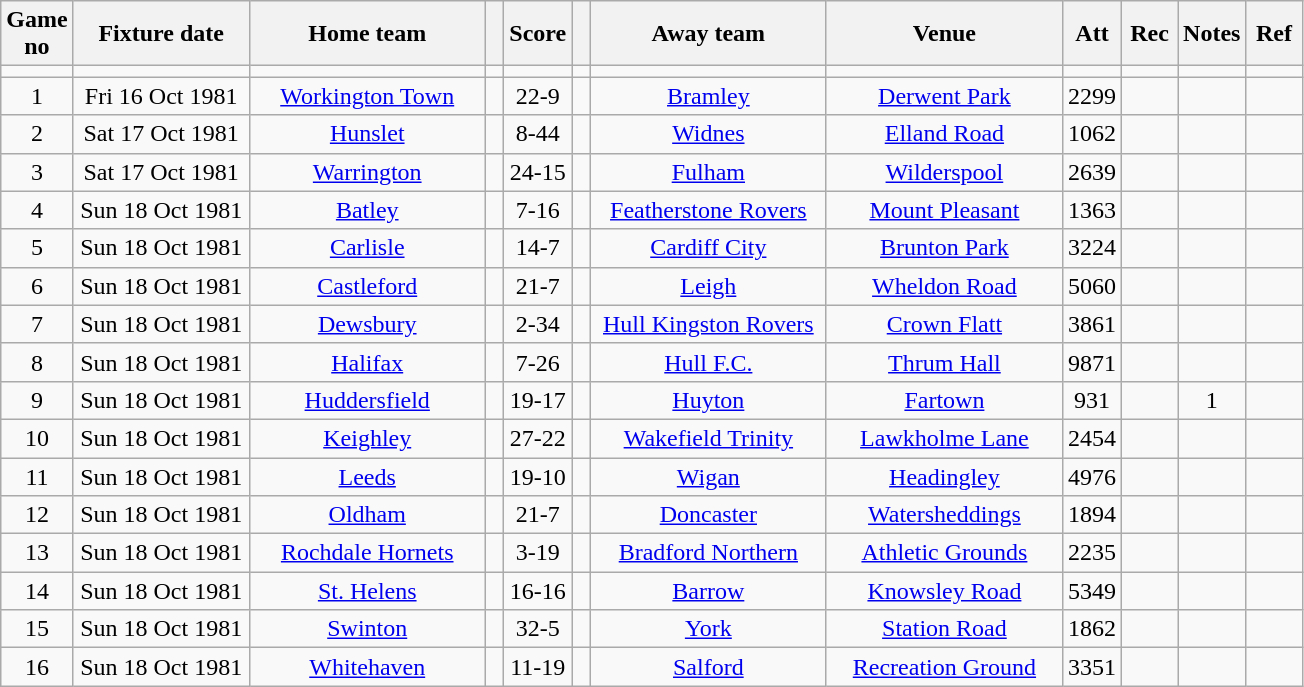<table class="wikitable" style="text-align:center;">
<tr>
<th width=10 abbr="No">Game no</th>
<th width=110 abbr="Date">Fixture date</th>
<th width=150 abbr="Home Team">Home team</th>
<th width=5 abbr="space"></th>
<th width=20 abbr="Score">Score</th>
<th width=5 abbr="space"></th>
<th width=150 abbr="Away team">Away team</th>
<th width=150 abbr="Venue">Venue</th>
<th width=30 abbr="Att">Att</th>
<th width=30 abbr="Rec">Rec</th>
<th width=20 abbr="Notes">Notes</th>
<th width=30 abbr="Ref">Ref</th>
</tr>
<tr>
<td></td>
<td></td>
<td></td>
<td></td>
<td></td>
<td></td>
<td></td>
<td></td>
<td></td>
<td></td>
<td></td>
<td></td>
</tr>
<tr>
<td>1</td>
<td>Fri 16 Oct 1981</td>
<td><a href='#'>Workington Town</a></td>
<td></td>
<td>22-9</td>
<td></td>
<td><a href='#'>Bramley</a></td>
<td><a href='#'>Derwent Park</a></td>
<td>2299</td>
<td></td>
<td></td>
<td></td>
</tr>
<tr>
<td>2</td>
<td>Sat 17 Oct 1981</td>
<td><a href='#'>Hunslet</a></td>
<td></td>
<td>8-44</td>
<td></td>
<td><a href='#'>Widnes</a></td>
<td><a href='#'>Elland Road</a></td>
<td>1062</td>
<td></td>
<td></td>
<td></td>
</tr>
<tr>
<td>3</td>
<td>Sat 17 Oct 1981</td>
<td><a href='#'>Warrington</a></td>
<td></td>
<td>24-15</td>
<td></td>
<td><a href='#'>Fulham</a></td>
<td><a href='#'>Wilderspool</a></td>
<td>2639</td>
<td></td>
<td></td>
<td></td>
</tr>
<tr>
<td>4</td>
<td>Sun 18 Oct 1981</td>
<td><a href='#'>Batley</a></td>
<td></td>
<td>7-16</td>
<td></td>
<td><a href='#'>Featherstone Rovers</a></td>
<td><a href='#'>Mount Pleasant</a></td>
<td>1363</td>
<td></td>
<td></td>
<td></td>
</tr>
<tr>
<td>5</td>
<td>Sun 18 Oct 1981</td>
<td><a href='#'>Carlisle</a></td>
<td></td>
<td>14-7</td>
<td></td>
<td><a href='#'>Cardiff City</a></td>
<td><a href='#'>Brunton Park</a></td>
<td>3224</td>
<td></td>
<td></td>
<td></td>
</tr>
<tr>
<td>6</td>
<td>Sun 18 Oct 1981</td>
<td><a href='#'>Castleford</a></td>
<td></td>
<td>21-7</td>
<td></td>
<td><a href='#'>Leigh</a></td>
<td><a href='#'>Wheldon Road</a></td>
<td>5060</td>
<td></td>
<td></td>
<td></td>
</tr>
<tr>
<td>7</td>
<td>Sun 18 Oct 1981</td>
<td><a href='#'>Dewsbury</a></td>
<td></td>
<td>2-34</td>
<td></td>
<td><a href='#'>Hull Kingston Rovers</a></td>
<td><a href='#'>Crown Flatt</a></td>
<td>3861</td>
<td></td>
<td></td>
<td></td>
</tr>
<tr>
<td>8</td>
<td>Sun 18 Oct 1981</td>
<td><a href='#'>Halifax</a></td>
<td></td>
<td>7-26</td>
<td></td>
<td><a href='#'>Hull F.C.</a></td>
<td><a href='#'>Thrum Hall</a></td>
<td>9871</td>
<td></td>
<td></td>
<td></td>
</tr>
<tr>
<td>9</td>
<td>Sun 18 Oct 1981</td>
<td><a href='#'>Huddersfield</a></td>
<td></td>
<td>19-17</td>
<td></td>
<td><a href='#'>Huyton</a></td>
<td><a href='#'>Fartown</a></td>
<td>931</td>
<td></td>
<td>1</td>
<td></td>
</tr>
<tr>
<td>10</td>
<td>Sun 18 Oct 1981</td>
<td><a href='#'>Keighley</a></td>
<td></td>
<td>27-22</td>
<td></td>
<td><a href='#'>Wakefield Trinity</a></td>
<td><a href='#'>Lawkholme Lane</a></td>
<td>2454</td>
<td></td>
<td></td>
<td></td>
</tr>
<tr>
<td>11</td>
<td>Sun 18 Oct 1981</td>
<td><a href='#'>Leeds</a></td>
<td></td>
<td>19-10</td>
<td></td>
<td><a href='#'>Wigan</a></td>
<td><a href='#'>Headingley</a></td>
<td>4976</td>
<td></td>
<td></td>
<td></td>
</tr>
<tr>
<td>12</td>
<td>Sun 18 Oct 1981</td>
<td><a href='#'>Oldham</a></td>
<td></td>
<td>21-7</td>
<td></td>
<td><a href='#'>Doncaster</a></td>
<td><a href='#'>Watersheddings</a></td>
<td>1894</td>
<td></td>
<td></td>
<td></td>
</tr>
<tr>
<td>13</td>
<td>Sun 18 Oct 1981</td>
<td><a href='#'>Rochdale Hornets</a></td>
<td></td>
<td>3-19</td>
<td></td>
<td><a href='#'>Bradford Northern</a></td>
<td><a href='#'>Athletic Grounds</a></td>
<td>2235</td>
<td></td>
<td></td>
<td></td>
</tr>
<tr>
<td>14</td>
<td>Sun 18 Oct 1981</td>
<td><a href='#'>St. Helens</a></td>
<td></td>
<td>16-16</td>
<td></td>
<td><a href='#'>Barrow</a></td>
<td><a href='#'>Knowsley Road</a></td>
<td>5349</td>
<td></td>
<td></td>
<td></td>
</tr>
<tr>
<td>15</td>
<td>Sun 18 Oct 1981</td>
<td><a href='#'>Swinton</a></td>
<td></td>
<td>32-5</td>
<td></td>
<td><a href='#'>York</a></td>
<td><a href='#'>Station Road</a></td>
<td>1862</td>
<td></td>
<td></td>
<td></td>
</tr>
<tr>
<td>16</td>
<td>Sun 18 Oct 1981</td>
<td><a href='#'>Whitehaven</a></td>
<td></td>
<td>11-19</td>
<td></td>
<td><a href='#'>Salford</a></td>
<td><a href='#'>Recreation Ground</a></td>
<td>3351</td>
<td></td>
<td></td>
<td></td>
</tr>
</table>
